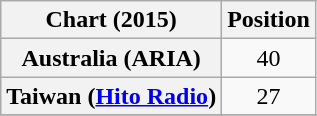<table class="wikitable sortable plainrowheaders" style="text-align:center">
<tr>
<th scope="col">Chart (2015)</th>
<th scope="col">Position</th>
</tr>
<tr>
<th scope="row">Australia (ARIA)</th>
<td>40</td>
</tr>
<tr>
<th scope="row">Taiwan (<a href='#'>Hito Radio</a>)</th>
<td>27</td>
</tr>
<tr>
</tr>
</table>
